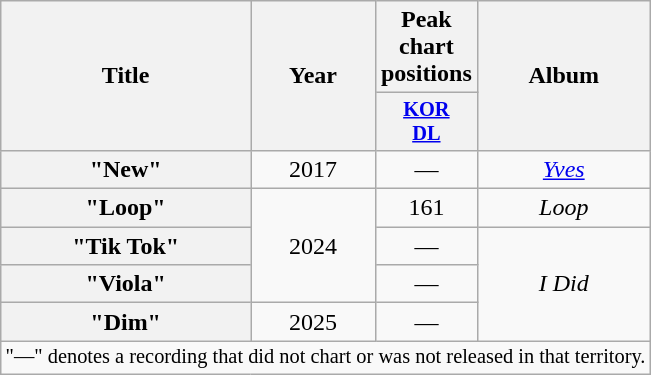<table class="wikitable plainrowheaders" style="text-align:center">
<tr>
<th scope="col" rowspan="2">Title</th>
<th scope="col" rowspan="2">Year</th>
<th scope="col" colspan="1">Peak chart positions</th>
<th scope="col" rowspan="2">Album</th>
</tr>
<tr>
<th scope="col" style="width:4em;font-size:85%"><a href='#'>KOR<br>DL</a><br></th>
</tr>
<tr>
<th scope="row">"New"</th>
<td>2017</td>
<td>—</td>
<td><em><a href='#'>Yves</a></em></td>
</tr>
<tr>
<th scope="row">"Loop"<br></th>
<td rowspan="3">2024</td>
<td>161</td>
<td><em>Loop</em></td>
</tr>
<tr>
<th scope="row">"Tik Tok"</th>
<td>—</td>
<td rowspan="3"><em>I Did</em></td>
</tr>
<tr>
<th scope="row">"Viola"</th>
<td>—</td>
</tr>
<tr>
<th scope="row">"Dim"</th>
<td>2025</td>
<td>—</td>
</tr>
<tr>
<td colspan="4" style="font-size:85%">"—" denotes a recording that did not chart or was not released in that territory.</td>
</tr>
</table>
